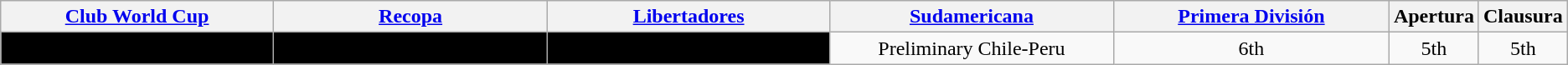<table class="wikitable">
<tr>
<th width= 20%><a href='#'>Club World Cup</a></th>
<th width= 20%><a href='#'>Recopa</a></th>
<th width= 20%><a href='#'>Libertadores</a></th>
<th width= 20%><a href='#'>Sudamericana</a></th>
<th width= 20%><a href='#'>Primera División</a></th>
<th width= 20%>Apertura</th>
<th width= 20%>Clausura</th>
</tr>
<tr align="center">
<td bgcolor = "#000000"></td>
<td bgcolor = "#000000"></td>
<td bgcolor = "#000000"></td>
<td>Preliminary Chile-Peru</td>
<td>6th</td>
<td>5th</td>
<td>5th</td>
</tr>
</table>
